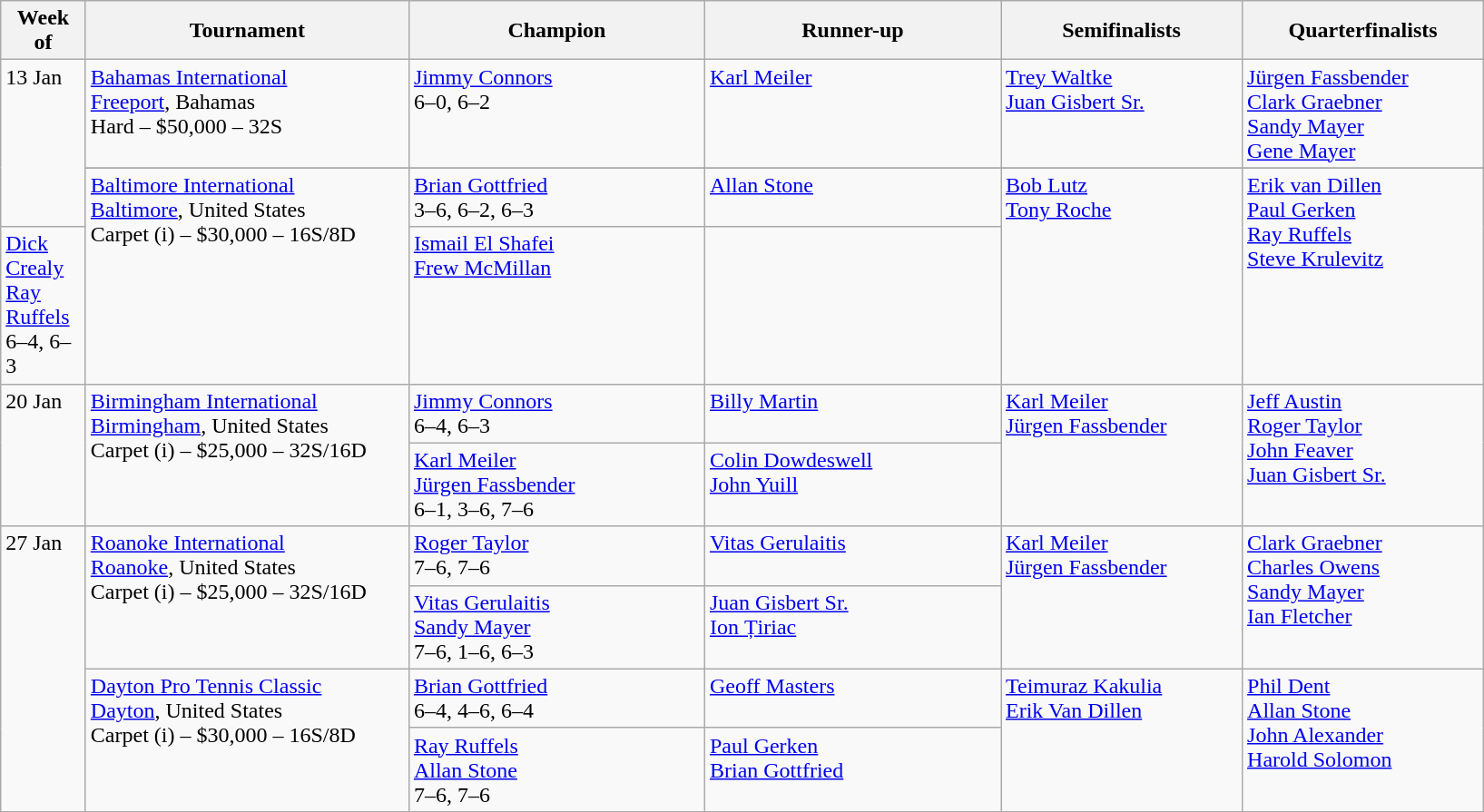<table class="wikitable">
<tr>
<th style="width:55px;">Week of</th>
<th style="width:230px;">Tournament</th>
<th style="width:210px;">Champion</th>
<th style="width:210px;">Runner-up</th>
<th style="width:170px;">Semifinalists</th>
<th style="width:170px;">Quarterfinalists</th>
</tr>
<tr valign=top>
<td rowspan=3>13 Jan</td>
<td><a href='#'>Bahamas International</a><br> <a href='#'>Freeport</a>, Bahamas <br> Hard – $50,000 – 32S</td>
<td> <a href='#'>Jimmy Connors</a> <br> 6–0, 6–2</td>
<td> <a href='#'>Karl Meiler</a></td>
<td> <a href='#'>Trey Waltke</a> <br>  <a href='#'>Juan Gisbert Sr.</a></td>
<td> <a href='#'>Jürgen Fassbender</a> <br>  <a href='#'>Clark Graebner</a> <br>  <a href='#'>Sandy Mayer</a> <br>  <a href='#'>Gene Mayer</a></td>
</tr>
<tr valign=top>
</tr>
<tr valign=top>
<td rowspan=2><a href='#'>Baltimore International</a> <br> <a href='#'>Baltimore</a>, United States <br> Carpet (i) – $30,000 – 16S/8D</td>
<td> <a href='#'>Brian Gottfried</a> <br> 3–6, 6–2, 6–3</td>
<td> <a href='#'>Allan Stone</a></td>
<td rowspan=2> <a href='#'>Bob Lutz</a> <br>  <a href='#'>Tony Roche</a></td>
<td rowspan=2> <a href='#'>Erik van Dillen</a> <br>  <a href='#'>Paul Gerken</a> <br>  <a href='#'>Ray Ruffels</a> <br>  <a href='#'>Steve Krulevitz</a></td>
</tr>
<tr valign=top>
<td> <a href='#'>Dick Crealy</a> <br>  <a href='#'>Ray Ruffels</a> <br> 6–4, 6–3</td>
<td> <a href='#'>Ismail El Shafei</a> <br>  <a href='#'>Frew McMillan</a></td>
</tr>
<tr valign=top>
<td rowspan=2>20 Jan</td>
<td rowspan=2><a href='#'>Birmingham International</a> <br> <a href='#'>Birmingham</a>, United States <br> Carpet (i) – $25,000 – 32S/16D</td>
<td> <a href='#'>Jimmy Connors</a> <br> 6–4, 6–3</td>
<td> <a href='#'>Billy Martin</a></td>
<td rowspan=2> <a href='#'>Karl Meiler</a> <br>  <a href='#'>Jürgen Fassbender</a></td>
<td rowspan=2> <a href='#'>Jeff Austin</a> <br>  <a href='#'>Roger Taylor</a> <br>  <a href='#'>John Feaver</a> <br>  <a href='#'>Juan Gisbert Sr.</a></td>
</tr>
<tr valign=top>
<td> <a href='#'>Karl Meiler</a> <br>  <a href='#'>Jürgen Fassbender</a> <br> 6–1, 3–6, 7–6</td>
<td> <a href='#'>Colin Dowdeswell</a> <br>  <a href='#'>John Yuill</a></td>
</tr>
<tr valign=top>
<td rowspan=4>27 Jan</td>
<td rowspan=2><a href='#'>Roanoke International</a><br> <a href='#'>Roanoke</a>, United States <br> Carpet (i) – $25,000 – 32S/16D</td>
<td> <a href='#'>Roger Taylor</a> <br> 7–6, 7–6</td>
<td> <a href='#'>Vitas Gerulaitis</a></td>
<td rowspan=2> <a href='#'>Karl Meiler</a> <br>  <a href='#'>Jürgen Fassbender</a></td>
<td rowspan=2> <a href='#'>Clark Graebner</a> <br>  <a href='#'>Charles Owens</a> <br>  <a href='#'>Sandy Mayer</a> <br>  <a href='#'>Ian Fletcher</a></td>
</tr>
<tr valign=top>
<td> <a href='#'>Vitas Gerulaitis</a> <br>  <a href='#'>Sandy Mayer</a> <br> 7–6, 1–6, 6–3</td>
<td> <a href='#'>Juan Gisbert Sr.</a> <br>  <a href='#'>Ion Țiriac</a></td>
</tr>
<tr valign=top>
<td rowspan=2><a href='#'>Dayton Pro Tennis Classic</a> <br> <a href='#'>Dayton</a>, United States <br> Carpet (i) – $30,000 – 16S/8D</td>
<td> <a href='#'>Brian Gottfried</a> <br> 6–4, 4–6, 6–4</td>
<td> <a href='#'>Geoff Masters</a></td>
<td rowspan=2> <a href='#'>Teimuraz Kakulia</a> <br>  <a href='#'>Erik Van Dillen</a></td>
<td rowspan=2> <a href='#'>Phil Dent</a> <br>  <a href='#'>Allan Stone</a> <br>  <a href='#'>John Alexander</a> <br>  <a href='#'>Harold Solomon</a></td>
</tr>
<tr valign=top>
<td> <a href='#'>Ray Ruffels</a>  <br>  <a href='#'>Allan Stone</a> <br> 7–6, 7–6</td>
<td> <a href='#'>Paul Gerken</a> <br>  <a href='#'>Brian Gottfried</a></td>
</tr>
</table>
